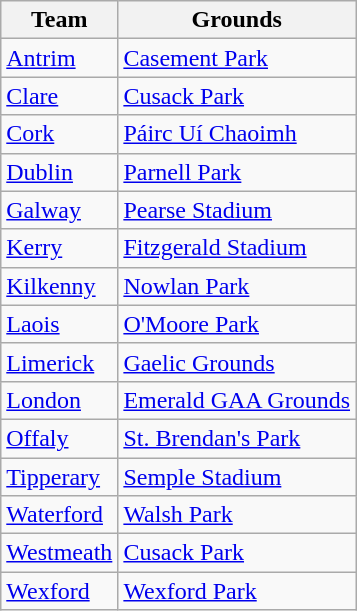<table class="wikitable">
<tr>
<th>Team</th>
<th>Grounds</th>
</tr>
<tr>
<td><a href='#'>Antrim</a></td>
<td><a href='#'>Casement Park</a></td>
</tr>
<tr>
<td><a href='#'>Clare</a></td>
<td><a href='#'>Cusack Park</a></td>
</tr>
<tr>
<td><a href='#'>Cork</a></td>
<td><a href='#'>Páirc Uí Chaoimh</a></td>
</tr>
<tr>
<td><a href='#'>Dublin</a></td>
<td><a href='#'>Parnell Park</a></td>
</tr>
<tr>
<td><a href='#'>Galway</a></td>
<td><a href='#'>Pearse Stadium</a></td>
</tr>
<tr>
<td><a href='#'>Kerry</a></td>
<td><a href='#'>Fitzgerald Stadium</a></td>
</tr>
<tr>
<td><a href='#'>Kilkenny</a></td>
<td><a href='#'>Nowlan Park</a></td>
</tr>
<tr>
<td><a href='#'>Laois</a></td>
<td><a href='#'>O'Moore Park</a></td>
</tr>
<tr>
<td><a href='#'>Limerick</a></td>
<td><a href='#'>Gaelic Grounds</a></td>
</tr>
<tr>
<td><a href='#'>London</a></td>
<td><a href='#'>Emerald GAA Grounds</a></td>
</tr>
<tr>
<td><a href='#'>Offaly</a></td>
<td><a href='#'>St. Brendan's Park</a></td>
</tr>
<tr>
<td><a href='#'>Tipperary</a></td>
<td><a href='#'>Semple Stadium</a></td>
</tr>
<tr>
<td><a href='#'>Waterford</a></td>
<td><a href='#'>Walsh Park</a></td>
</tr>
<tr>
<td><a href='#'>Westmeath</a></td>
<td><a href='#'>Cusack Park</a></td>
</tr>
<tr>
<td><a href='#'>Wexford</a></td>
<td><a href='#'>Wexford Park</a></td>
</tr>
</table>
